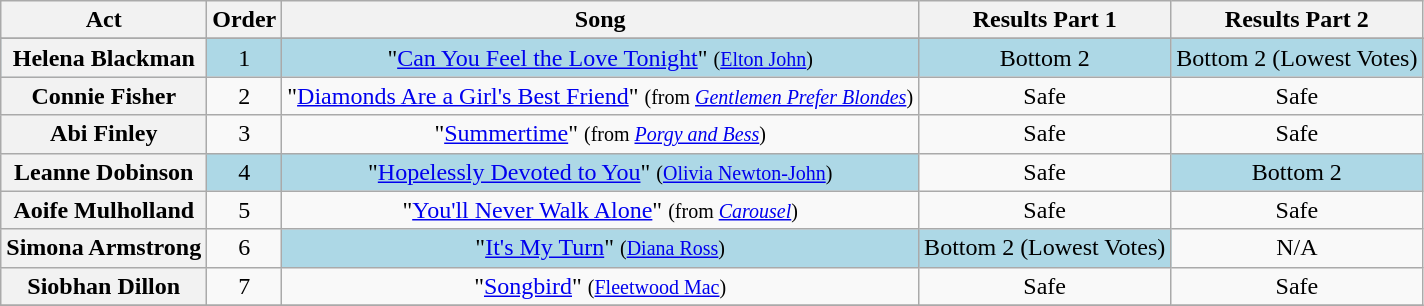<table class="wikitable plainrowheaders" style="text-align:center;">
<tr>
<th scope="col">Act</th>
<th scope="col">Order</th>
<th scope="col">Song</th>
<th scope="col">Results Part 1</th>
<th scope="col">Results Part 2</th>
</tr>
<tr>
</tr>
<tr style = "background:lightblue">
<th scope="row">Helena Blackman</th>
<td>1</td>
<td>"<a href='#'>Can You Feel the Love Tonight</a>"  <small>(<a href='#'>Elton John</a>)</small></td>
<td>Bottom 2</td>
<td>Bottom 2 (Lowest Votes)</td>
</tr>
<tr>
<th scope="row">Connie Fisher</th>
<td>2</td>
<td>"<a href='#'>Diamonds Are a Girl's Best Friend</a>"  <small>(from <em><a href='#'>Gentlemen Prefer Blondes</a></em>)</small></td>
<td>Safe</td>
<td>Safe</td>
</tr>
<tr>
<th scope="row">Abi Finley</th>
<td>3</td>
<td>"<a href='#'>Summertime</a>" <small>(from <em><a href='#'>Porgy and Bess</a></em>)</small></td>
<td>Safe</td>
<td>Safe</td>
</tr>
<tr>
<th scope="row">Leanne Dobinson</th>
<td style = "background:lightblue">4</td>
<td style = "background:lightblue">"<a href='#'>Hopelessly Devoted to You</a>" <small>(<a href='#'>Olivia Newton-John</a>)</small></td>
<td>Safe</td>
<td style = "background:lightblue">Bottom 2</td>
</tr>
<tr>
<th scope="row">Aoife Mulholland</th>
<td>5</td>
<td>"<a href='#'>You'll Never Walk Alone</a>" <small>(from <em><a href='#'>Carousel</a></em>)</small></td>
<td>Safe</td>
<td>Safe</td>
</tr>
<tr>
<th scope="row">Simona Armstrong</th>
<td>6</td>
<td style = "background:lightblue">"<a href='#'>It's My Turn</a>"  <small>(<a href='#'>Diana Ross</a>)</small></td>
<td style = "background:lightblue">Bottom 2 (Lowest Votes)</td>
<td>N/A</td>
</tr>
<tr>
<th scope="row">Siobhan Dillon</th>
<td>7</td>
<td>"<a href='#'>Songbird</a>" <small>(<a href='#'>Fleetwood Mac</a>)</small></td>
<td>Safe</td>
<td>Safe</td>
</tr>
<tr>
</tr>
</table>
